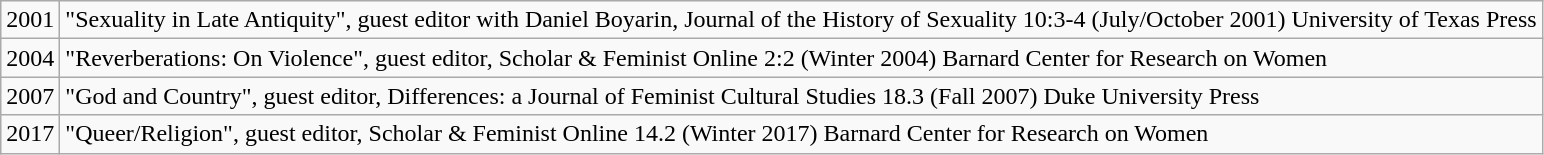<table class="wikitable">
<tr>
<td>2001</td>
<td>"Sexuality in Late Antiquity", guest editor with Daniel Boyarin, Journal of the History of Sexuality 10:3-4 (July/October 2001) University of Texas Press</td>
</tr>
<tr>
<td>2004</td>
<td>"Reverberations: On Violence", guest editor, Scholar & Feminist Online 2:2 (Winter 2004) Barnard Center for Research on Women</td>
</tr>
<tr>
<td>2007</td>
<td>"God and Country", guest editor, Differences: a Journal of Feminist Cultural Studies 18.3 (Fall 2007) Duke University Press</td>
</tr>
<tr>
<td>2017</td>
<td>"Queer/Religion", guest editor, Scholar & Feminist Online 14.2 (Winter 2017) Barnard Center for Research on Women</td>
</tr>
</table>
